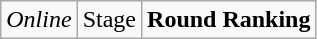<table class="wikitable">
<tr>
<td><em>Online</em></td>
<td>Stage</td>
<td><strong>Round Ranking</strong></td>
</tr>
</table>
